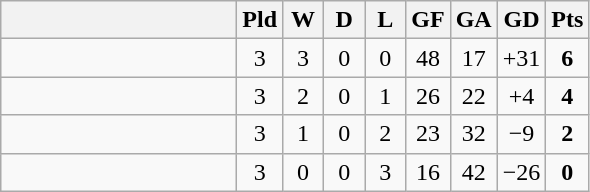<table class="wikitable" style="text-align:center;">
<tr>
<th width=150></th>
<th width=20>Pld</th>
<th width=20>W</th>
<th width=20>D</th>
<th width=20>L</th>
<th width=20>GF</th>
<th width=20>GA</th>
<th width=20>GD</th>
<th width=20>Pts</th>
</tr>
<tr>
<td align="left"></td>
<td>3</td>
<td>3</td>
<td>0</td>
<td>0</td>
<td>48</td>
<td>17</td>
<td>+31</td>
<td><strong>6</strong></td>
</tr>
<tr>
<td align="left"></td>
<td>3</td>
<td>2</td>
<td>0</td>
<td>1</td>
<td>26</td>
<td>22</td>
<td>+4</td>
<td><strong>4</strong></td>
</tr>
<tr>
<td align="left"></td>
<td>3</td>
<td>1</td>
<td>0</td>
<td>2</td>
<td>23</td>
<td>32</td>
<td>−9</td>
<td><strong>2</strong></td>
</tr>
<tr>
<td align="left"></td>
<td>3</td>
<td>0</td>
<td>0</td>
<td>3</td>
<td>16</td>
<td>42</td>
<td>−26</td>
<td><strong>0</strong></td>
</tr>
</table>
